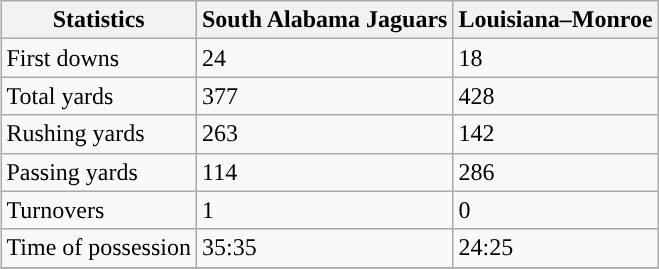<table class="wikitable" style="float: right;">
<tr>
<th>Statistics</th>
<th>South Alabama Jaguars</th>
<th>Louisiana–Monroe</th>
</tr>
<tr>
<td>First downs</td>
<td>24</td>
<td>18</td>
</tr>
<tr>
<td>Total yards</td>
<td>377</td>
<td>428</td>
</tr>
<tr>
<td>Rushing yards</td>
<td>263</td>
<td>142</td>
</tr>
<tr>
<td>Passing yards</td>
<td>114</td>
<td>286</td>
</tr>
<tr>
<td>Turnovers</td>
<td>1</td>
<td>0</td>
</tr>
<tr>
<td>Time of possession</td>
<td>35:35</td>
<td>24:25</td>
</tr>
<tr>
</tr>
</table>
